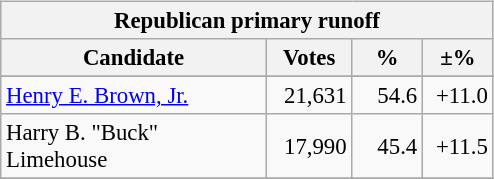<table class="wikitable" align="left" style="margin: 1em 1em 1em 0; font-size: 95%;">
<tr>
<th colspan="4">Republican primary runoff</th>
</tr>
<tr>
<th colspan="1" style="width: 170px">Candidate</th>
<th style="width: 50px">Votes</th>
<th style="width: 40px">%</th>
<th style="width: 40px">±%</th>
</tr>
<tr>
</tr>
<tr>
<td><a href='#'>Henry E. Brown, Jr.</a></td>
<td align="right">21,631</td>
<td align="right">54.6</td>
<td align="right">+11.0</td>
</tr>
<tr>
<td>Harry B. "Buck" Limehouse</td>
<td align="right">17,990</td>
<td align="right">45.4</td>
<td align="right">+11.5</td>
</tr>
<tr>
</tr>
</table>
